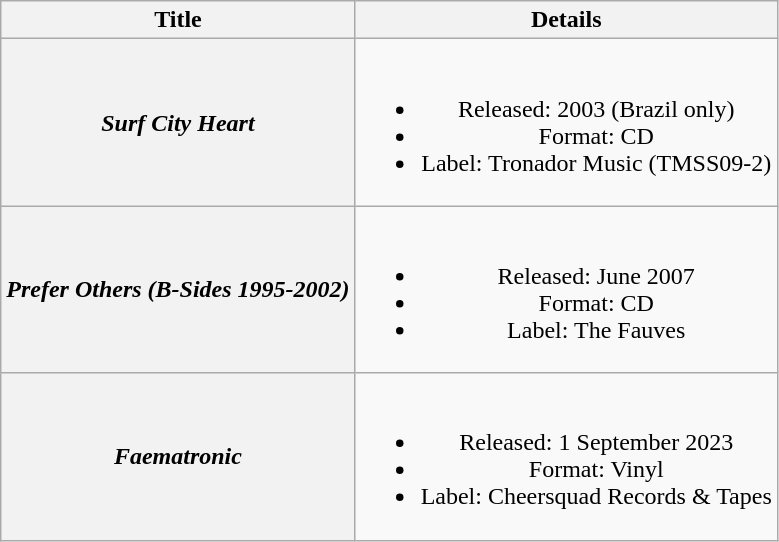<table class="wikitable plainrowheaders" style="text-align:center;" border="1">
<tr>
<th>Title</th>
<th>Details</th>
</tr>
<tr>
<th scope="row"><em>Surf City Heart</em></th>
<td><br><ul><li>Released: 2003 (Brazil only)</li><li>Format: CD</li><li>Label: Tronador Music (TMSS09-2)</li></ul></td>
</tr>
<tr>
<th scope="row"><em>Prefer Others (B-Sides 1995-2002)</em></th>
<td><br><ul><li>Released: June 2007</li><li>Format: CD</li><li>Label: The Fauves</li></ul></td>
</tr>
<tr>
<th scope="row"><em>Faematronic</em></th>
<td><br><ul><li>Released: 1 September 2023</li><li>Format: Vinyl</li><li>Label: Cheersquad Records & Tapes</li></ul></td>
</tr>
</table>
